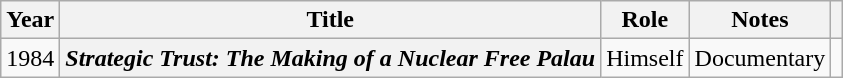<table class="wikitable sortable plainrowheaders">
<tr>
<th scope="col">Year</th>
<th scope="col">Title</th>
<th scope="col">Role</th>
<th scope="col" class="unsortable">Notes</th>
<th scope="col" class="unsortable"></th>
</tr>
<tr>
<td>1984</td>
<th scope="row" data-sort-value="Strategic Trust, The Making of a Nuclear Free Palau"><em>Strategic Trust: The Making of a Nuclear Free Palau</em></th>
<td>Himself</td>
<td>Documentary</td>
<td style="text-align:center;"></td>
</tr>
</table>
